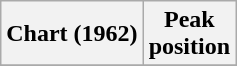<table class="wikitable plainrowheaders" style="text-align:center">
<tr>
<th scope="col">Chart (1962)</th>
<th scope="col">Peak<br>position</th>
</tr>
<tr>
</tr>
</table>
